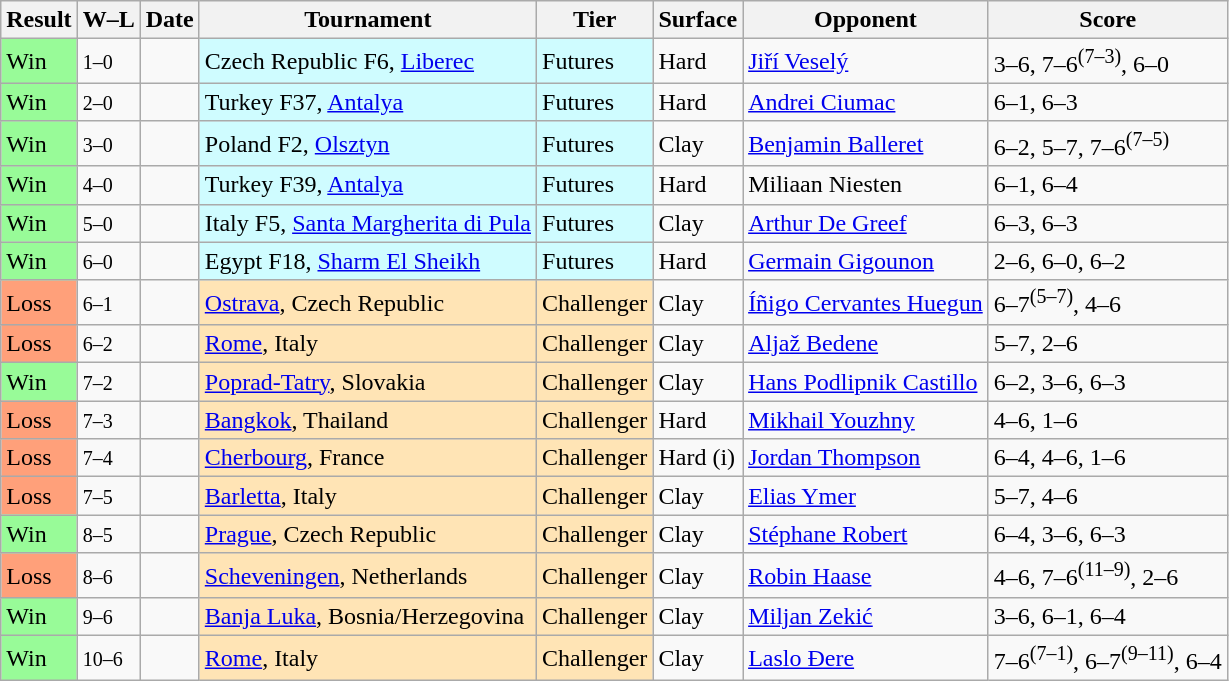<table class="sortable wikitable">
<tr>
<th>Result</th>
<th class="unsortable">W–L</th>
<th>Date</th>
<th>Tournament</th>
<th>Tier</th>
<th>Surface</th>
<th>Opponent</th>
<th class="unsortable">Score</th>
</tr>
<tr>
<td style="background:#98fb98;">Win</td>
<td><small>1–0</small></td>
<td></td>
<td style="background:#cffcff;">Czech Republic F6, <a href='#'>Liberec</a></td>
<td style="background:#cffcff;">Futures</td>
<td>Hard</td>
<td> <a href='#'>Jiří Veselý</a></td>
<td>3–6, 7–6<sup>(7–3)</sup>, 6–0</td>
</tr>
<tr>
<td style="background:#98fb98;">Win</td>
<td><small>2–0</small></td>
<td></td>
<td style="background:#cffcff;">Turkey F37, <a href='#'>Antalya</a></td>
<td style="background:#cffcff;">Futures</td>
<td>Hard</td>
<td> <a href='#'>Andrei Ciumac</a></td>
<td>6–1, 6–3</td>
</tr>
<tr>
<td style="background:#98fb98;">Win</td>
<td><small>3–0</small></td>
<td></td>
<td style="background:#cffcff;">Poland F2, <a href='#'>Olsztyn</a></td>
<td style="background:#cffcff;">Futures</td>
<td>Clay</td>
<td> <a href='#'>Benjamin Balleret</a></td>
<td>6–2, 5–7, 7–6<sup>(7–5)</sup></td>
</tr>
<tr>
<td style="background:#98fb98;">Win</td>
<td><small>4–0</small></td>
<td></td>
<td style="background:#cffcff;">Turkey F39, <a href='#'>Antalya</a></td>
<td style="background:#cffcff;">Futures</td>
<td>Hard</td>
<td> Miliaan Niesten</td>
<td>6–1, 6–4</td>
</tr>
<tr>
<td style="background:#98fb98;">Win</td>
<td><small>5–0</small></td>
<td></td>
<td style="background:#cffcff;">Italy F5, <a href='#'>Santa Margherita di Pula</a></td>
<td style="background:#cffcff;">Futures</td>
<td>Clay</td>
<td> <a href='#'>Arthur De Greef</a></td>
<td>6–3, 6–3</td>
</tr>
<tr>
<td style="background:#98fb98;">Win</td>
<td><small>6–0</small></td>
<td></td>
<td style="background:#cffcff;">Egypt F18, <a href='#'>Sharm El Sheikh</a></td>
<td style="background:#cffcff;">Futures</td>
<td>Hard</td>
<td> <a href='#'>Germain Gigounon</a></td>
<td>2–6, 6–0, 6–2</td>
</tr>
<tr>
<td style="background:#ffa07a;">Loss</td>
<td><small>6–1</small></td>
<td><a href='#'></a></td>
<td style="background:moccasin;"><a href='#'>Ostrava</a>, Czech Republic</td>
<td style="background:moccasin;">Challenger</td>
<td>Clay</td>
<td> <a href='#'>Íñigo Cervantes Huegun</a></td>
<td>6–7<sup>(5–7)</sup>, 4–6</td>
</tr>
<tr>
<td style="background:#ffa07a;">Loss</td>
<td><small>6–2</small></td>
<td><a href='#'></a></td>
<td style="background:moccasin;"><a href='#'>Rome</a>, Italy</td>
<td style="background:moccasin;">Challenger</td>
<td>Clay</td>
<td> <a href='#'>Aljaž Bedene</a></td>
<td>5–7, 2–6</td>
</tr>
<tr>
<td style="background:#98fb98;">Win</td>
<td><small>7–2</small></td>
<td><a href='#'></a></td>
<td style="background:moccasin;"><a href='#'>Poprad-Tatry</a>, Slovakia</td>
<td style="background:moccasin;">Challenger</td>
<td>Clay</td>
<td> <a href='#'>Hans Podlipnik Castillo</a></td>
<td>6–2, 3–6, 6–3</td>
</tr>
<tr>
<td style="background:#ffa07a;">Loss</td>
<td><small>7–3</small></td>
<td><a href='#'></a></td>
<td style="background:moccasin;"><a href='#'>Bangkok</a>, Thailand</td>
<td style="background:moccasin;">Challenger</td>
<td>Hard</td>
<td> <a href='#'>Mikhail Youzhny</a></td>
<td>4–6, 1–6</td>
</tr>
<tr>
<td style="background:#ffa07a;">Loss</td>
<td><small>7–4</small></td>
<td><a href='#'></a></td>
<td style="background:moccasin;"><a href='#'>Cherbourg</a>, France</td>
<td style="background:moccasin;">Challenger</td>
<td>Hard (i)</td>
<td> <a href='#'>Jordan Thompson</a></td>
<td>6–4, 4–6, 1–6</td>
</tr>
<tr>
<td style="background:#ffa07a;">Loss</td>
<td><small>7–5</small></td>
<td><a href='#'></a></td>
<td style="background:moccasin;"><a href='#'>Barletta</a>, Italy</td>
<td style="background:moccasin;">Challenger</td>
<td>Clay</td>
<td> <a href='#'>Elias Ymer</a></td>
<td>5–7, 4–6</td>
</tr>
<tr>
<td style="background:#98fb98;">Win</td>
<td><small>8–5</small></td>
<td><a href='#'></a></td>
<td style="background:moccasin;"><a href='#'>Prague</a>, Czech Republic</td>
<td style="background:moccasin;">Challenger</td>
<td>Clay</td>
<td> <a href='#'>Stéphane Robert</a></td>
<td>6–4, 3–6, 6–3</td>
</tr>
<tr>
<td style="background:#ffa07a;">Loss</td>
<td><small>8–6</small></td>
<td><a href='#'></a></td>
<td style="background:moccasin;"><a href='#'>Scheveningen</a>, Netherlands</td>
<td style="background:moccasin;">Challenger</td>
<td>Clay</td>
<td> <a href='#'>Robin Haase</a></td>
<td>4–6, 7–6<sup>(11–9)</sup>, 2–6</td>
</tr>
<tr>
<td style="background:#98fb98;">Win</td>
<td><small>9–6</small></td>
<td><a href='#'></a></td>
<td style="background:moccasin;"><a href='#'>Banja Luka</a>, Bosnia/Herzegovina</td>
<td style="background:moccasin;">Challenger</td>
<td>Clay</td>
<td> <a href='#'>Miljan Zekić</a></td>
<td>3–6, 6–1, 6–4</td>
</tr>
<tr>
<td style="background:#98fb98;">Win</td>
<td><small>10–6</small></td>
<td><a href='#'></a></td>
<td style="background:moccasin;"><a href='#'>Rome</a>, Italy</td>
<td style="background:moccasin;">Challenger</td>
<td>Clay</td>
<td> <a href='#'>Laslo Đere</a></td>
<td>7–6<sup>(7–1)</sup>, 6–7<sup>(9–11)</sup>, 6–4</td>
</tr>
</table>
